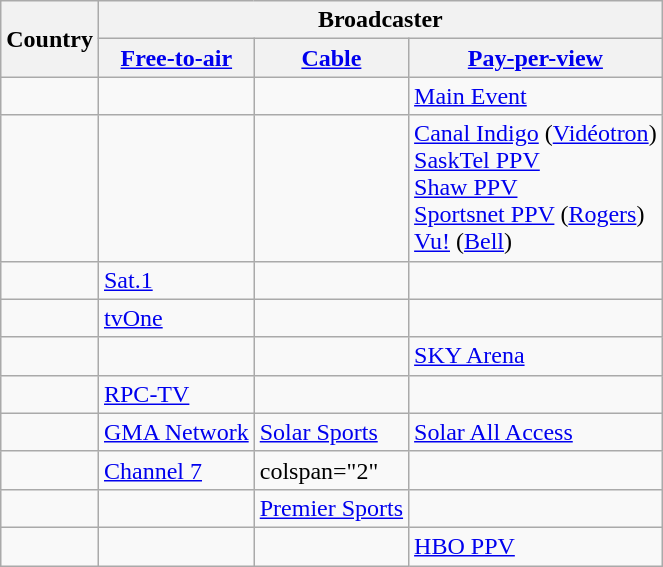<table class="wikitable">
<tr>
<th rowspan=2 align=center>Country</th>
<th colspan=3 align=center>Broadcaster</th>
</tr>
<tr>
<th align=center><a href='#'>Free-to-air</a></th>
<th align=center><a href='#'>Cable</a></th>
<th align=center><a href='#'>Pay-per-view</a></th>
</tr>
<tr>
<td></td>
<td></td>
<td></td>
<td><a href='#'>Main Event</a></td>
</tr>
<tr>
<td></td>
<td></td>
<td></td>
<td><a href='#'>Canal Indigo</a> (<a href='#'>Vidéotron</a>)<br><a href='#'>SaskTel PPV</a><br><a href='#'>Shaw PPV</a><br><a href='#'>Sportsnet PPV</a> (<a href='#'>Rogers</a>)<br><a href='#'>Vu!</a> (<a href='#'>Bell</a>)</td>
</tr>
<tr>
<td></td>
<td><a href='#'>Sat.1</a></td>
<td></td>
<td></td>
</tr>
<tr>
<td></td>
<td><a href='#'>tvOne</a></td>
<td></td>
<td></td>
</tr>
<tr>
<td></td>
<td></td>
<td></td>
<td><a href='#'>SKY Arena</a></td>
</tr>
<tr>
<td></td>
<td><a href='#'>RPC-TV</a></td>
<td></td>
<td></td>
</tr>
<tr>
<td></td>
<td><a href='#'>GMA Network</a></td>
<td><a href='#'>Solar Sports</a></td>
<td><a href='#'>Solar All Access</a></td>
</tr>
<tr>
<td></td>
<td><a href='#'>Channel 7</a></td>
<td>colspan="2" </td>
</tr>
<tr>
<td></td>
<td></td>
<td><a href='#'>Premier Sports</a></td>
<td></td>
</tr>
<tr>
<td></td>
<td></td>
<td></td>
<td><a href='#'>HBO PPV</a></td>
</tr>
</table>
